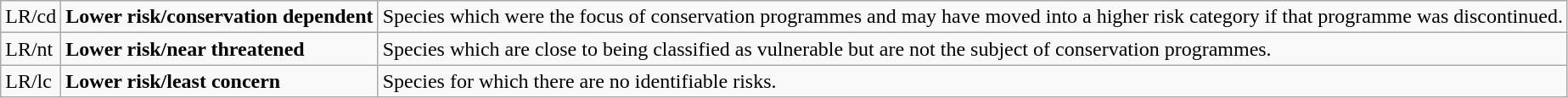<table class="wikitable" style="text-align:left">
<tr>
<td>LR/cd</td>
<td><strong>Lower risk/conservation dependent</strong></td>
<td>Species which were the focus of conservation programmes and may have moved into a higher risk category if that programme was discontinued.</td>
</tr>
<tr>
<td>LR/nt</td>
<td><strong>Lower risk/near threatened</strong></td>
<td>Species which are close to being classified as vulnerable but are not the subject of conservation programmes.</td>
</tr>
<tr>
<td>LR/lc</td>
<td><strong>Lower risk/least concern</strong></td>
<td>Species for which there are no identifiable risks.</td>
</tr>
</table>
